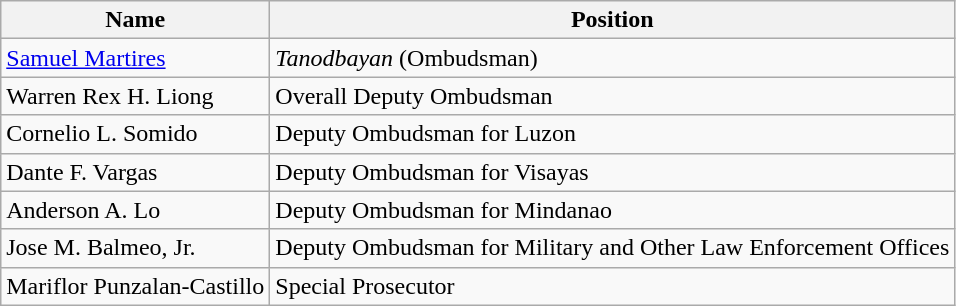<table class="wikitable">
<tr>
<th>Name</th>
<th>Position</th>
</tr>
<tr>
<td><a href='#'>Samuel Martires</a></td>
<td><em>Tanodbayan</em> (Ombudsman)</td>
</tr>
<tr>
<td>Warren Rex H. Liong</td>
<td>Overall Deputy Ombudsman</td>
</tr>
<tr>
<td>Cornelio L. Somido</td>
<td>Deputy Ombudsman for Luzon</td>
</tr>
<tr>
<td>Dante F. Vargas</td>
<td>Deputy Ombudsman for Visayas</td>
</tr>
<tr>
<td>Anderson A. Lo</td>
<td>Deputy Ombudsman for Mindanao</td>
</tr>
<tr>
<td>Jose M. Balmeo, Jr.</td>
<td>Deputy Ombudsman for Military and Other Law Enforcement Offices</td>
</tr>
<tr>
<td>Mariflor Punzalan-Castillo</td>
<td>Special Prosecutor</td>
</tr>
</table>
